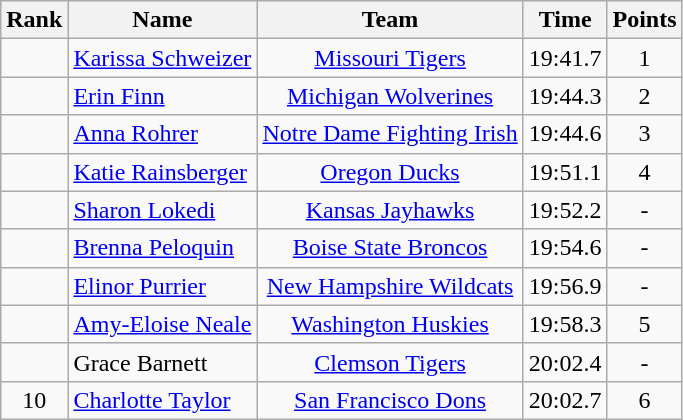<table class="wikitable sortable" style="text-align:center">
<tr>
<th>Rank</th>
<th>Name</th>
<th>Team</th>
<th>Time</th>
<th>Points</th>
</tr>
<tr>
<td></td>
<td align=left> <a href='#'>Karissa Schweizer</a></td>
<td><a href='#'>Missouri Tigers</a></td>
<td>19:41.7</td>
<td>1</td>
</tr>
<tr>
<td></td>
<td align=left>  <a href='#'>Erin Finn</a></td>
<td><a href='#'>Michigan Wolverines</a></td>
<td>19:44.3</td>
<td>2</td>
</tr>
<tr>
<td></td>
<td align=left> <a href='#'>Anna Rohrer</a></td>
<td><a href='#'>Notre Dame Fighting Irish</a></td>
<td>19:44.6</td>
<td>3</td>
</tr>
<tr>
<td></td>
<td align=left> <a href='#'>Katie Rainsberger</a></td>
<td><a href='#'>Oregon Ducks</a></td>
<td>19:51.1</td>
<td>4</td>
</tr>
<tr>
<td></td>
<td align=left> <a href='#'>Sharon Lokedi</a></td>
<td><a href='#'>Kansas Jayhawks</a></td>
<td>19:52.2</td>
<td>-</td>
</tr>
<tr>
<td></td>
<td align=left> <a href='#'>Brenna Peloquin</a></td>
<td><a href='#'>Boise State Broncos</a></td>
<td>19:54.6</td>
<td>-</td>
</tr>
<tr>
<td></td>
<td align=left> <a href='#'>Elinor Purrier</a></td>
<td><a href='#'>New Hampshire Wildcats</a></td>
<td>19:56.9</td>
<td>-</td>
</tr>
<tr>
<td></td>
<td align=left> <a href='#'>Amy-Eloise Neale</a></td>
<td><a href='#'>Washington Huskies</a></td>
<td>19:58.3</td>
<td>5</td>
</tr>
<tr>
<td></td>
<td align=left> Grace Barnett</td>
<td><a href='#'>Clemson Tigers</a></td>
<td>20:02.4</td>
<td>-</td>
</tr>
<tr>
<td>10</td>
<td align=left> <a href='#'>Charlotte Taylor</a></td>
<td><a href='#'>San Francisco Dons</a></td>
<td>20:02.7</td>
<td>6</td>
</tr>
</table>
